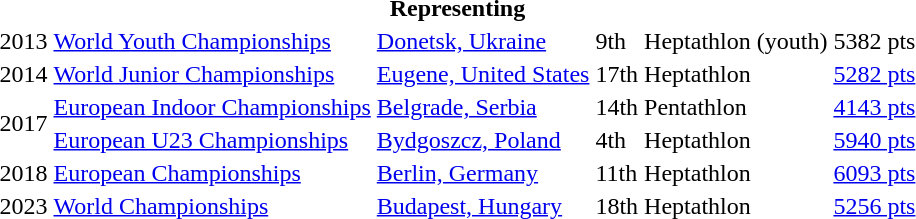<table>
<tr>
<th colspan="6">Representing </th>
</tr>
<tr>
<td>2013</td>
<td><a href='#'>World Youth Championships</a></td>
<td><a href='#'>Donetsk, Ukraine</a></td>
<td>9th</td>
<td>Heptathlon (youth)</td>
<td>5382 pts</td>
</tr>
<tr>
<td>2014</td>
<td><a href='#'>World Junior Championships</a></td>
<td><a href='#'>Eugene, United States</a></td>
<td>17th</td>
<td>Heptathlon</td>
<td><a href='#'>5282 pts</a></td>
</tr>
<tr>
<td rowspan=2>2017</td>
<td><a href='#'>European Indoor Championships</a></td>
<td><a href='#'>Belgrade, Serbia</a></td>
<td>14th</td>
<td>Pentathlon</td>
<td><a href='#'>4143 pts</a></td>
</tr>
<tr>
<td><a href='#'>European U23 Championships</a></td>
<td><a href='#'>Bydgoszcz, Poland</a></td>
<td>4th</td>
<td>Heptathlon</td>
<td><a href='#'>5940 pts</a></td>
</tr>
<tr>
<td>2018</td>
<td><a href='#'>European Championships</a></td>
<td><a href='#'>Berlin, Germany</a></td>
<td>11th</td>
<td>Heptathlon</td>
<td><a href='#'>6093 pts</a></td>
</tr>
<tr>
<td>2023</td>
<td><a href='#'>World Championships</a></td>
<td><a href='#'>Budapest, Hungary</a></td>
<td>18th</td>
<td>Heptathlon</td>
<td><a href='#'>5256 pts</a></td>
</tr>
</table>
